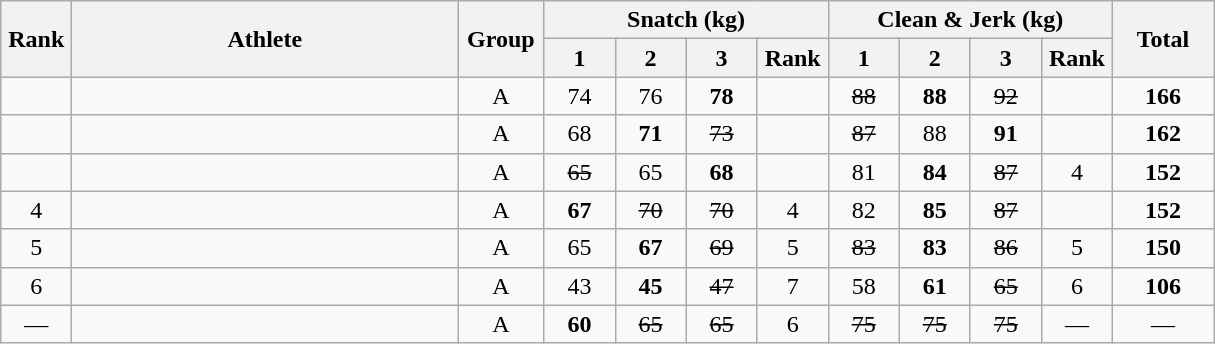<table class = "wikitable" style="text-align:center;">
<tr>
<th rowspan=2 width=40>Rank</th>
<th rowspan=2 width=250>Athlete</th>
<th rowspan=2 width=50>Group</th>
<th colspan=4>Snatch (kg)</th>
<th colspan=4>Clean & Jerk (kg)</th>
<th rowspan=2 width=60>Total</th>
</tr>
<tr>
<th width=40>1</th>
<th width=40>2</th>
<th width=40>3</th>
<th width=40>Rank</th>
<th width=40>1</th>
<th width=40>2</th>
<th width=40>3</th>
<th width=40>Rank</th>
</tr>
<tr>
<td></td>
<td align=left></td>
<td>A</td>
<td>74</td>
<td>76</td>
<td><strong>78</strong></td>
<td></td>
<td><s>88</s></td>
<td><strong>88</strong></td>
<td><s>92</s></td>
<td></td>
<td><strong>166</strong></td>
</tr>
<tr>
<td></td>
<td align=left></td>
<td>A</td>
<td>68</td>
<td><strong>71</strong></td>
<td><s>73</s></td>
<td></td>
<td><s>87</s></td>
<td>88</td>
<td><strong>91</strong></td>
<td></td>
<td><strong>162</strong></td>
</tr>
<tr>
<td></td>
<td align=left></td>
<td>A</td>
<td><s>65</s></td>
<td>65</td>
<td><strong>68</strong></td>
<td></td>
<td>81</td>
<td><strong>84</strong></td>
<td><s>87</s></td>
<td>4</td>
<td><strong>152</strong></td>
</tr>
<tr>
<td>4</td>
<td align=left></td>
<td>A</td>
<td><strong>67</strong></td>
<td><s>70</s></td>
<td><s>70</s></td>
<td>4</td>
<td>82</td>
<td><strong>85</strong></td>
<td><s>87</s></td>
<td></td>
<td><strong>152</strong></td>
</tr>
<tr>
<td>5</td>
<td align=left></td>
<td>A</td>
<td>65</td>
<td><strong>67</strong></td>
<td><s>69</s></td>
<td>5</td>
<td><s>83</s></td>
<td><strong>83</strong></td>
<td><s>86</s></td>
<td>5</td>
<td><strong>150</strong></td>
</tr>
<tr>
<td>6</td>
<td align=left></td>
<td>A</td>
<td>43</td>
<td><strong>45</strong></td>
<td><s>47</s></td>
<td>7</td>
<td>58</td>
<td><strong>61</strong></td>
<td><s>65</s></td>
<td>6</td>
<td><strong>106</strong></td>
</tr>
<tr>
<td>—</td>
<td align=left></td>
<td>A</td>
<td><strong>60</strong></td>
<td><s>65</s></td>
<td><s>65</s></td>
<td>6</td>
<td><s>75</s></td>
<td><s>75</s></td>
<td><s>75</s></td>
<td>—</td>
<td>—</td>
</tr>
</table>
